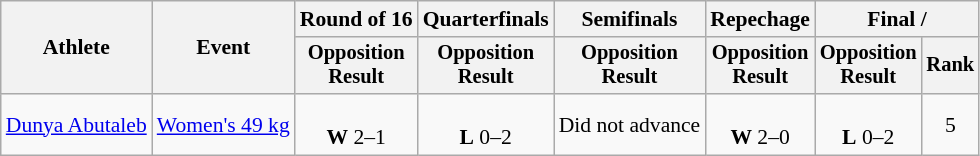<table class=wikitable style=font-size:90%;text-align:center>
<tr>
<th rowspan=2>Athlete</th>
<th rowspan=2>Event</th>
<th>Round of 16</th>
<th>Quarterfinals</th>
<th>Semifinals</th>
<th>Repechage</th>
<th colspan=2>Final / </th>
</tr>
<tr style=font-size:95%>
<th>Opposition<br>Result</th>
<th>Opposition<br>Result</th>
<th>Opposition<br>Result</th>
<th>Opposition<br>Result</th>
<th>Opposition<br>Result</th>
<th>Rank</th>
</tr>
<tr>
<td align=left><a href='#'>Dunya Abutaleb</a></td>
<td align=left><a href='#'>Women's 49 kg</a></td>
<td><br><strong>W</strong> 2–1</td>
<td><br><strong>L</strong> 0–2</td>
<td>Did not advance</td>
<td><br><strong>W</strong> 2–0</td>
<td><br><strong>L</strong> 0–2</td>
<td>5</td>
</tr>
</table>
